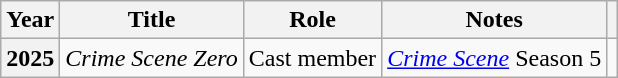<table class="wikitable plainrowheaders sortable">
<tr>
<th scope="col">Year</th>
<th scope="col">Title</th>
<th scope="col">Role</th>
<th scope="col">Notes</th>
<th scope="col" class="unsortable"></th>
</tr>
<tr>
<th scope="row">2025</th>
<td><em>Crime Scene Zero</em></td>
<td>Cast member</td>
<td><em><a href='#'>Crime Scene</a></em> Season 5</td>
<td style="text-align:center"></td>
</tr>
</table>
